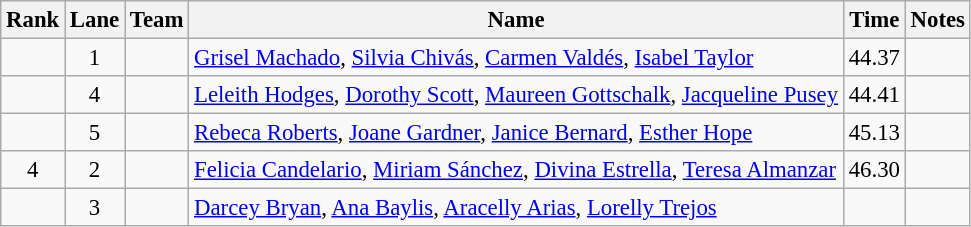<table class="wikitable sortable" style="text-align:center;font-size:95%">
<tr>
<th>Rank</th>
<th>Lane</th>
<th>Team</th>
<th>Name</th>
<th>Time</th>
<th>Notes</th>
</tr>
<tr>
<td></td>
<td>1</td>
<td align=left></td>
<td align=left><a href='#'>Grisel Machado</a>, <a href='#'>Silvia Chivás</a>, <a href='#'>Carmen Valdés</a>, <a href='#'>Isabel Taylor</a></td>
<td>44.37</td>
<td></td>
</tr>
<tr>
<td></td>
<td>4</td>
<td align=left></td>
<td align=left><a href='#'>Leleith Hodges</a>, <a href='#'>Dorothy Scott</a>, <a href='#'>Maureen Gottschalk</a>, <a href='#'>Jacqueline Pusey</a></td>
<td>44.41</td>
<td></td>
</tr>
<tr>
<td></td>
<td>5</td>
<td align=left></td>
<td align=left><a href='#'>Rebeca Roberts</a>, <a href='#'>Joane Gardner</a>, <a href='#'>Janice Bernard</a>, <a href='#'>Esther Hope</a></td>
<td>45.13</td>
<td></td>
</tr>
<tr>
<td>4</td>
<td>2</td>
<td align=left></td>
<td align=left><a href='#'>Felicia Candelario</a>, <a href='#'>Miriam Sánchez</a>, <a href='#'>Divina Estrella</a>, <a href='#'>Teresa Almanzar</a></td>
<td>46.30</td>
<td></td>
</tr>
<tr>
<td></td>
<td>3</td>
<td align=left></td>
<td align=left><a href='#'>Darcey Bryan</a>, <a href='#'>Ana Baylis</a>, <a href='#'>Aracelly Arias</a>, <a href='#'>Lorelly Trejos</a></td>
<td></td>
<td></td>
</tr>
</table>
